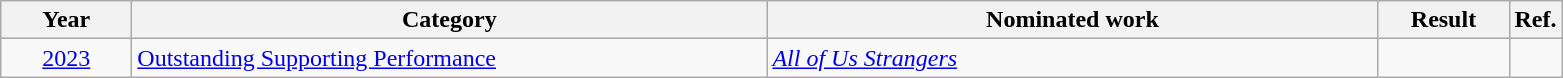<table class=wikitable>
<tr>
<th scope="col" style="width:5em;">Year</th>
<th scope="col" style="width:26em;">Category</th>
<th scope="col" style="width:25em;">Nominated work</th>
<th scope="col" style="width:5em;">Result</th>
<th>Ref.</th>
</tr>
<tr>
<td style="text-align:center;"><a href='#'>2023</a></td>
<td><a href='#'>Outstanding Supporting Performance</a></td>
<td><em><a href='#'>All of Us Strangers</a></em></td>
<td></td>
<td style="text-align:center;"></td>
</tr>
</table>
